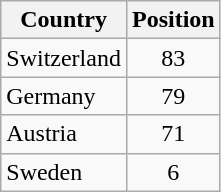<table class="wikitable sortable">
<tr>
<th>Country</th>
<th>Position</th>
</tr>
<tr>
<td>Switzerland</td>
<td style="text-align:center;">83</td>
</tr>
<tr>
<td>Germany</td>
<td style="text-align:center;">79</td>
</tr>
<tr>
<td>Austria</td>
<td style="text-align:center;">71</td>
</tr>
<tr>
<td>Sweden</td>
<td style="text-align:center;">6</td>
</tr>
</table>
